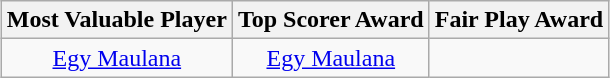<table class="wikitable" style="text-align:center; margin:auto;">
<tr>
<th>Most Valuable Player</th>
<th>Top Scorer Award</th>
<th>Fair Play Award</th>
</tr>
<tr>
<td> <a href='#'>Egy Maulana</a></td>
<td> <a href='#'>Egy Maulana</a></td>
<td></td>
</tr>
</table>
